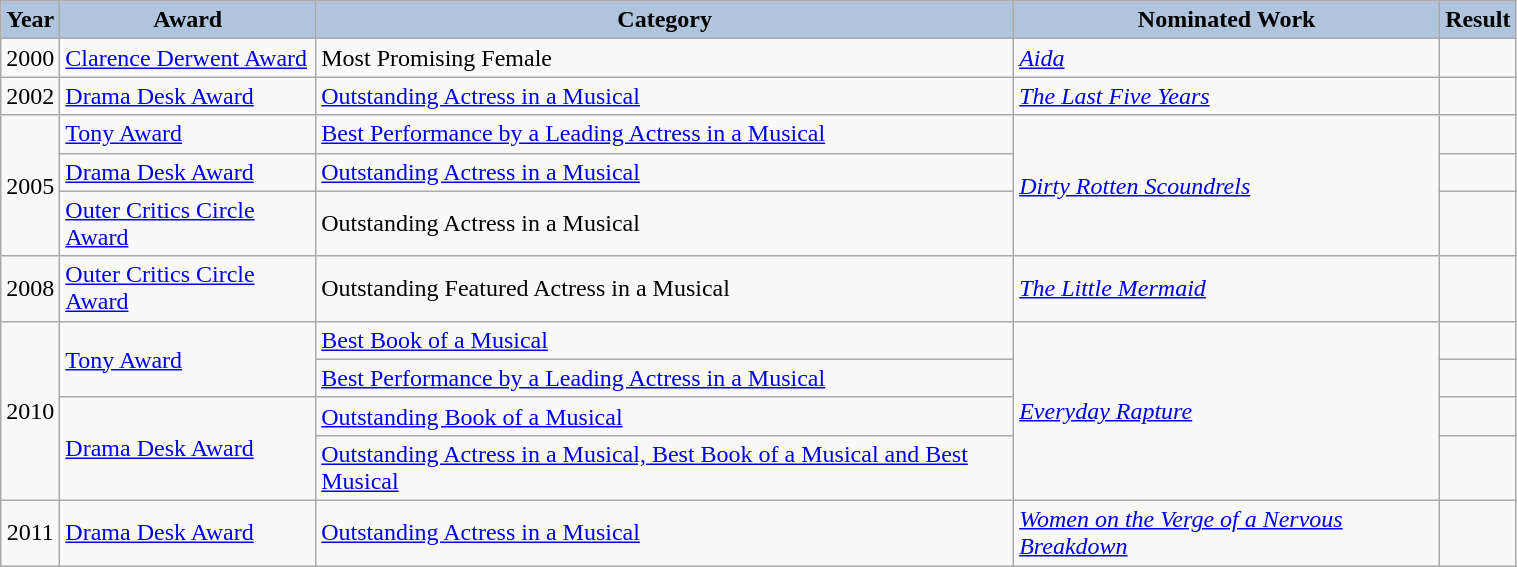<table class="wikitable" style="font-size:100%" width="80%">
<tr>
<th style="background:#B0C4DE">Year</th>
<th style="background:#B0C4DE">Award</th>
<th style="background:#B0C4DE">Category</th>
<th style="background:#B0C4DE">Nominated Work</th>
<th style="background:#B0C4DE">Result</th>
</tr>
<tr>
<td align="center">2000</td>
<td><a href='#'>Clarence Derwent Award</a></td>
<td>Most Promising Female</td>
<td><em><a href='#'>Aida</a></em></td>
<td></td>
</tr>
<tr>
<td align="center">2002</td>
<td><a href='#'>Drama Desk Award</a></td>
<td><a href='#'>Outstanding Actress in a Musical</a></td>
<td><em><a href='#'>The Last Five Years</a></em></td>
<td></td>
</tr>
<tr>
<td rowspan="3" align="center">2005</td>
<td><a href='#'>Tony Award</a></td>
<td><a href='#'>Best Performance by a Leading Actress in a Musical</a></td>
<td rowspan="3"><em><a href='#'>Dirty Rotten Scoundrels</a></em></td>
<td></td>
</tr>
<tr>
<td><a href='#'>Drama Desk Award</a></td>
<td><a href='#'>Outstanding Actress in a Musical</a></td>
<td></td>
</tr>
<tr>
<td><a href='#'>Outer Critics Circle Award</a></td>
<td>Outstanding Actress in a Musical</td>
<td></td>
</tr>
<tr>
<td align="center">2008</td>
<td><a href='#'>Outer Critics Circle Award</a></td>
<td>Outstanding Featured Actress in a Musical</td>
<td><em><a href='#'>The Little Mermaid</a></em></td>
<td></td>
</tr>
<tr>
<td rowspan="4" align="center">2010</td>
<td rowspan="2"><a href='#'>Tony Award</a></td>
<td><a href='#'>Best Book of a Musical</a></td>
<td rowspan="4"><em><a href='#'>Everyday Rapture</a></em></td>
<td></td>
</tr>
<tr>
<td><a href='#'>Best Performance by a Leading Actress in a Musical</a></td>
<td></td>
</tr>
<tr>
<td rowspan="2"><a href='#'>Drama Desk Award</a></td>
<td><a href='#'>Outstanding Book of a Musical</a></td>
<td></td>
</tr>
<tr>
<td><a href='#'>Outstanding Actress in a Musical, Best Book of a Musical and Best Musical</a></td>
<td></td>
</tr>
<tr>
<td align="center">2011</td>
<td><a href='#'>Drama Desk Award</a></td>
<td><a href='#'>Outstanding Actress in a Musical</a></td>
<td><em><a href='#'>Women on the Verge of a Nervous Breakdown</a></em></td>
<td></td>
</tr>
</table>
